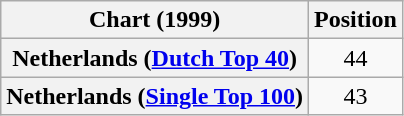<table class="wikitable plainrowheaders" style="text-align:center">
<tr>
<th>Chart (1999)</th>
<th>Position</th>
</tr>
<tr>
<th scope="row">Netherlands (<a href='#'>Dutch Top 40</a>)</th>
<td>44</td>
</tr>
<tr>
<th scope="row">Netherlands (<a href='#'>Single Top 100</a>)</th>
<td>43</td>
</tr>
</table>
